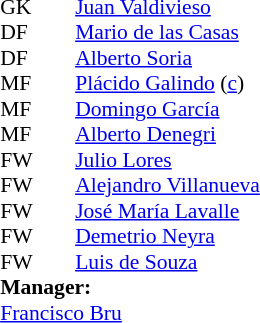<table style="font-size: 90%" cellspacing="0" cellpadding="0" align=center>
<tr>
<th width="25"></th>
<th width="25"></th>
</tr>
<tr>
<td>GK</td>
<td></td>
<td><a href='#'>Juan Valdivieso</a></td>
</tr>
<tr>
<td>DF</td>
<td></td>
<td><a href='#'>Mario de las Casas</a></td>
</tr>
<tr>
<td>DF</td>
<td></td>
<td><a href='#'>Alberto Soria</a></td>
</tr>
<tr>
<td>MF</td>
<td></td>
<td><a href='#'>Plácido Galindo</a> (<a href='#'>c</a>)</td>
<td></td>
</tr>
<tr>
<td>MF</td>
<td></td>
<td><a href='#'>Domingo García</a></td>
</tr>
<tr>
<td>MF</td>
<td></td>
<td><a href='#'>Alberto Denegri</a></td>
</tr>
<tr>
<td>FW</td>
<td></td>
<td><a href='#'>Julio Lores</a></td>
</tr>
<tr>
<td>FW</td>
<td></td>
<td><a href='#'>Alejandro Villanueva</a></td>
</tr>
<tr>
<td>FW</td>
<td></td>
<td><a href='#'>José María Lavalle</a></td>
</tr>
<tr>
<td>FW</td>
<td></td>
<td><a href='#'>Demetrio Neyra</a></td>
</tr>
<tr>
<td>FW</td>
<td></td>
<td><a href='#'>Luis de Souza</a></td>
</tr>
<tr>
<td colspan=3><strong>Manager:</strong></td>
</tr>
<tr>
<td colspan=4> <a href='#'>Francisco Bru</a></td>
</tr>
</table>
